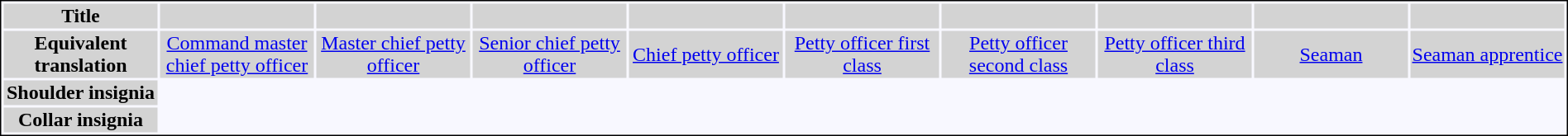<table bgcolor=#F8F8FF style="text-align:center; border: 1px solid #000">
<tr bgcolor=#D3D3D3 style="font-size:85%">
<th width=10% style="font-size:115%">Title</th>
<th width=10%><br></th>
<th width=10%><br></th>
<th width=10%><br></th>
<th width=10%><br></th>
<th width=10%><br></th>
<th width=10%><br></th>
<th width=10%><br></th>
<th width=10%><br></th>
<th width=10%><br></th>
</tr>
<tr bgcolor=#D3D3D3>
<th>Equivalent translation</th>
<td><a href='#'>Command master chief petty officer</a></td>
<td><a href='#'>Master chief petty officer</a></td>
<td><a href='#'>Senior chief petty officer</a></td>
<td><a href='#'>Chief petty officer</a></td>
<td><a href='#'>Petty officer first class</a></td>
<td><a href='#'>Petty officer second class</a></td>
<td><a href='#'>Petty officer third class</a></td>
<td><a href='#'>Seaman</a></td>
<td><a href='#'>Seaman apprentice</a></td>
</tr>
<tr>
<th bgcolor=#D3D3D3>Shoulder insignia</th>
<td></td>
<td></td>
<td></td>
<td></td>
<td></td>
<td></td>
<td></td>
<td></td>
<td></td>
</tr>
<tr>
<th bgcolor=#D3D3D3>Collar insignia</th>
<td></td>
<td></td>
<td></td>
<td></td>
<td></td>
<td></td>
<td></td>
<td></td>
<td></td>
</tr>
</table>
